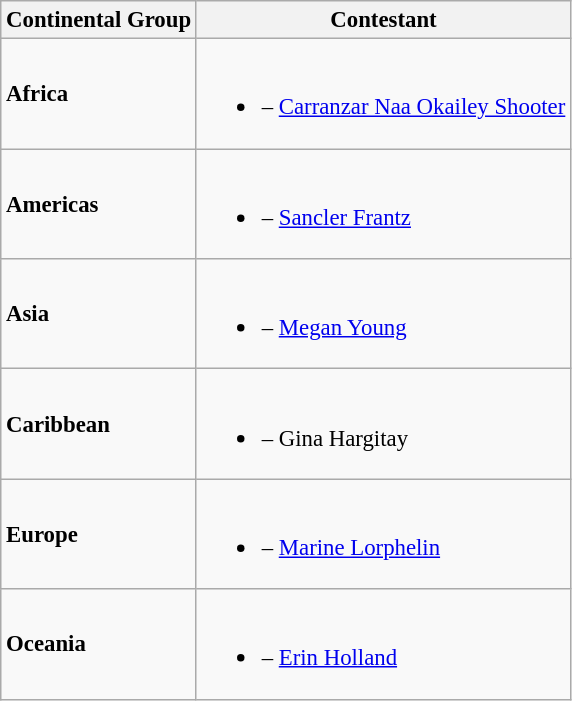<table class="wikitable sortable" style="font-size:95%;">
<tr>
<th>Continental Group</th>
<th>Contestant</th>
</tr>
<tr>
<td><strong>Africa</strong></td>
<td><br><ul><li> – <a href='#'>Carranzar Naa Okailey Shooter</a></li></ul></td>
</tr>
<tr>
<td><strong>Americas</strong></td>
<td><br><ul><li> – <a href='#'>Sancler Frantz</a></li></ul></td>
</tr>
<tr>
<td><strong>Asia</strong></td>
<td><br><ul><li> – <a href='#'>Megan Young</a></li></ul></td>
</tr>
<tr>
<td><strong>Caribbean</strong></td>
<td><br><ul><li> – Gina Hargitay</li></ul></td>
</tr>
<tr>
<td><strong>Europe</strong></td>
<td><br><ul><li> – <a href='#'>Marine Lorphelin</a></li></ul></td>
</tr>
<tr>
<td><strong>Oceania</strong></td>
<td><br><ul><li> – <a href='#'>Erin Holland</a></li></ul></td>
</tr>
</table>
